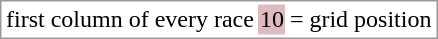<table border="0" style="border: 1px solid #999; background-color:#FFFFFF; text-align:center">
<tr>
<td>first column of every race</td>
<td style="background:#DFBBBF;">10</td>
<td>= grid position</td>
</tr>
</table>
